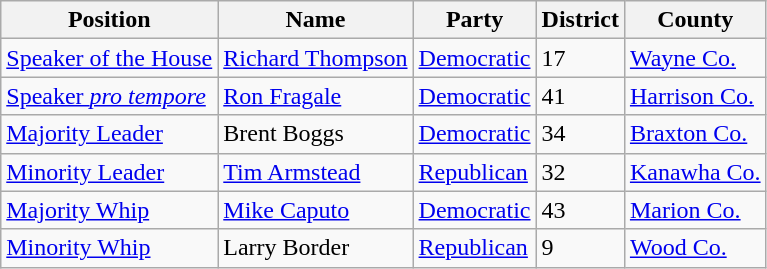<table class=wikitable>
<tr>
<th>Position</th>
<th>Name</th>
<th>Party</th>
<th>District</th>
<th>County</th>
</tr>
<tr>
<td><a href='#'>Speaker of the House</a></td>
<td><a href='#'>Richard Thompson</a></td>
<td><a href='#'>Democratic</a></td>
<td>17</td>
<td><a href='#'>Wayne Co.</a></td>
</tr>
<tr>
<td><a href='#'>Speaker <em>pro tempore</em></a></td>
<td><a href='#'>Ron Fragale</a></td>
<td><a href='#'>Democratic</a></td>
<td>41</td>
<td><a href='#'>Harrison Co.</a></td>
</tr>
<tr>
<td><a href='#'>Majority Leader</a></td>
<td>Brent Boggs</td>
<td><a href='#'>Democratic</a></td>
<td>34</td>
<td><a href='#'>Braxton Co.</a></td>
</tr>
<tr>
<td><a href='#'>Minority Leader</a></td>
<td><a href='#'>Tim Armstead</a></td>
<td><a href='#'>Republican</a></td>
<td>32</td>
<td><a href='#'>Kanawha Co.</a></td>
</tr>
<tr>
<td><a href='#'>Majority Whip</a></td>
<td><a href='#'>Mike Caputo</a></td>
<td><a href='#'>Democratic</a></td>
<td>43</td>
<td><a href='#'>Marion Co.</a></td>
</tr>
<tr>
<td><a href='#'>Minority Whip</a></td>
<td>Larry Border</td>
<td><a href='#'>Republican</a></td>
<td>9</td>
<td><a href='#'>Wood Co.</a></td>
</tr>
</table>
